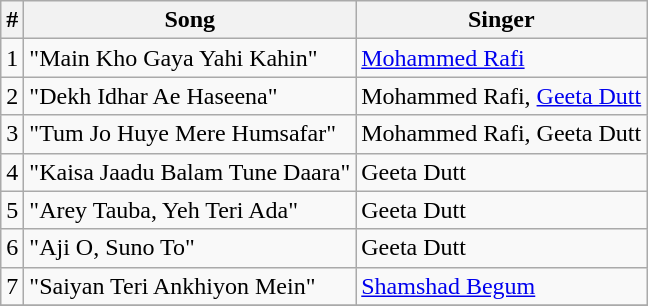<table class="wikitable">
<tr>
<th>#</th>
<th>Song</th>
<th>Singer</th>
</tr>
<tr>
<td>1</td>
<td>"Main Kho Gaya Yahi Kahin"</td>
<td><a href='#'>Mohammed Rafi</a></td>
</tr>
<tr>
<td>2</td>
<td>"Dekh Idhar Ae Haseena"</td>
<td>Mohammed Rafi, <a href='#'>Geeta Dutt</a></td>
</tr>
<tr>
<td>3</td>
<td>"Tum Jo Huye Mere Humsafar"</td>
<td>Mohammed Rafi, Geeta Dutt</td>
</tr>
<tr>
<td>4</td>
<td>"Kaisa Jaadu Balam Tune Daara"</td>
<td>Geeta Dutt</td>
</tr>
<tr>
<td>5</td>
<td>"Arey Tauba, Yeh Teri Ada"</td>
<td>Geeta Dutt</td>
</tr>
<tr>
<td>6</td>
<td>"Aji O, Suno To"</td>
<td>Geeta Dutt</td>
</tr>
<tr>
<td>7</td>
<td>"Saiyan Teri Ankhiyon Mein"</td>
<td><a href='#'>Shamshad Begum</a></td>
</tr>
<tr>
</tr>
</table>
